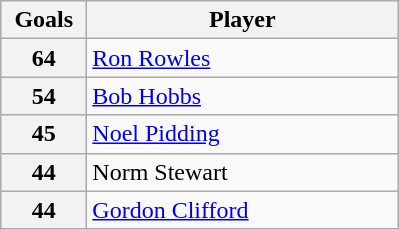<table class="wikitable" style="text-align:left;">
<tr>
<th width=50>Goals</th>
<th width=200>Player</th>
</tr>
<tr>
<th>64</th>
<td> <a href='#'>Ron Rowles</a></td>
</tr>
<tr>
<th>54</th>
<td> <a href='#'>Bob Hobbs</a></td>
</tr>
<tr>
<th>45</th>
<td> <a href='#'>Noel Pidding</a></td>
</tr>
<tr>
<th>44</th>
<td> Norm Stewart</td>
</tr>
<tr>
<th>44</th>
<td> <a href='#'>Gordon Clifford</a></td>
</tr>
</table>
